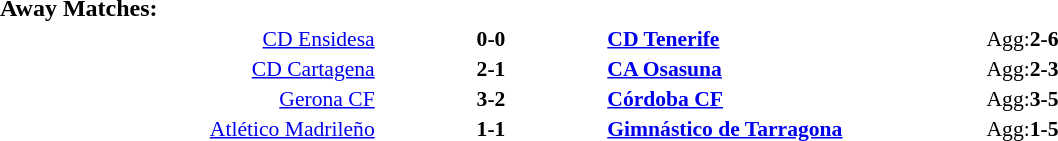<table width=100% cellspacing=1>
<tr>
<th width=20%></th>
<th width=12%></th>
<th width=20%></th>
<th></th>
</tr>
<tr>
<td><strong>Away Matches:</strong></td>
</tr>
<tr style=font-size:90%>
<td align=right><a href='#'>CD Ensidesa</a></td>
<td align=center><strong>0-0</strong></td>
<td><strong><a href='#'>CD Tenerife</a></strong></td>
<td>Agg:<strong>2-6</strong></td>
</tr>
<tr style=font-size:90%>
<td align=right><a href='#'>CD Cartagena</a></td>
<td align=center><strong>2-1</strong></td>
<td><strong><a href='#'>CA Osasuna</a></strong></td>
<td>Agg:<strong>2-3</strong></td>
</tr>
<tr style=font-size:90%>
<td align=right><a href='#'>Gerona CF</a></td>
<td align=center><strong>3-2</strong></td>
<td><strong><a href='#'>Córdoba CF</a></strong></td>
<td>Agg:<strong>3-5</strong></td>
</tr>
<tr style=font-size:90%>
<td align=right><a href='#'>Atlético Madrileño</a></td>
<td align=center><strong>1-1</strong></td>
<td><strong><a href='#'>Gimnástico de Tarragona</a></strong></td>
<td>Agg:<strong>1-5</strong></td>
</tr>
</table>
